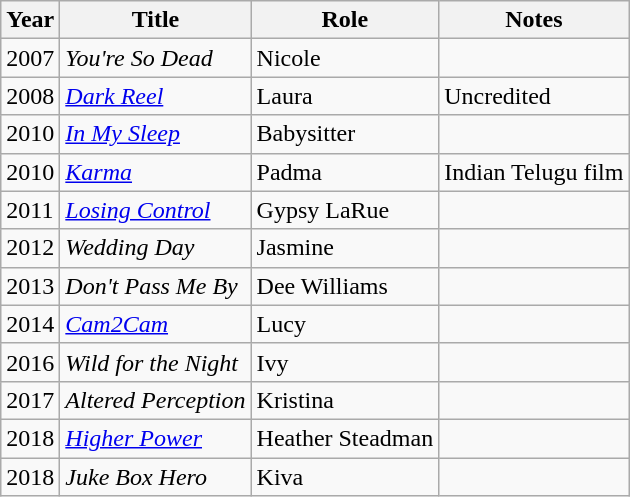<table class="wikitable sortable">
<tr>
<th>Year</th>
<th>Title</th>
<th>Role</th>
<th class="unsortable">Notes</th>
</tr>
<tr>
<td>2007</td>
<td><em>You're So Dead</em></td>
<td>Nicole</td>
<td></td>
</tr>
<tr>
<td>2008</td>
<td><em><a href='#'>Dark Reel</a></em></td>
<td>Laura</td>
<td>Uncredited</td>
</tr>
<tr>
<td>2010</td>
<td><em><a href='#'>In My Sleep</a></em></td>
<td>Babysitter</td>
<td></td>
</tr>
<tr>
<td>2010</td>
<td><em><a href='#'>Karma</a></em></td>
<td>Padma</td>
<td>Indian Telugu film</td>
</tr>
<tr>
<td>2011</td>
<td><em><a href='#'>Losing Control</a></em></td>
<td>Gypsy LaRue</td>
<td></td>
</tr>
<tr>
<td>2012</td>
<td><em>Wedding Day</em></td>
<td>Jasmine</td>
<td></td>
</tr>
<tr>
<td>2013</td>
<td><em>Don't Pass Me By</em></td>
<td>Dee Williams</td>
<td></td>
</tr>
<tr>
<td>2014</td>
<td><em><a href='#'>Cam2Cam</a></em></td>
<td>Lucy</td>
<td></td>
</tr>
<tr>
<td>2016</td>
<td><em>Wild for the Night</em></td>
<td>Ivy</td>
<td></td>
</tr>
<tr>
<td>2017</td>
<td><em>Altered Perception</em></td>
<td>Kristina</td>
<td></td>
</tr>
<tr>
<td>2018</td>
<td><em><a href='#'>Higher Power</a></em></td>
<td>Heather Steadman</td>
<td></td>
</tr>
<tr>
<td>2018</td>
<td><em>Juke Box Hero</em></td>
<td>Kiva</td>
<td></td>
</tr>
</table>
